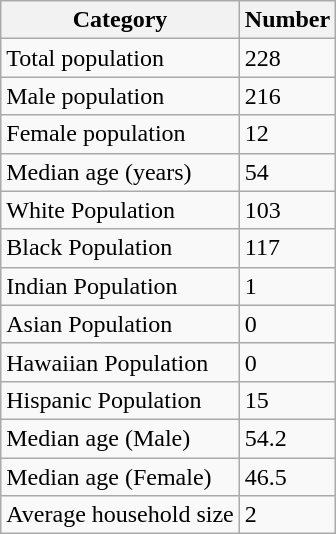<table class="wikitable">
<tr>
<th>Category</th>
<th>Number</th>
</tr>
<tr>
<td>Total population</td>
<td>228</td>
</tr>
<tr>
<td>Male population</td>
<td>216</td>
</tr>
<tr>
<td>Female population</td>
<td>12</td>
</tr>
<tr>
<td>Median age (years)</td>
<td>54</td>
</tr>
<tr>
<td>White Population</td>
<td>103</td>
</tr>
<tr>
<td>Black Population</td>
<td>117</td>
</tr>
<tr>
<td>Indian Population</td>
<td>1</td>
</tr>
<tr>
<td>Asian Population</td>
<td>0</td>
</tr>
<tr>
<td>Hawaiian Population</td>
<td>0</td>
</tr>
<tr>
<td>Hispanic Population</td>
<td>15</td>
</tr>
<tr>
<td>Median age (Male)</td>
<td>54.2</td>
</tr>
<tr>
<td>Median age (Female)</td>
<td>46.5</td>
</tr>
<tr>
<td>Average household size</td>
<td>2</td>
</tr>
</table>
